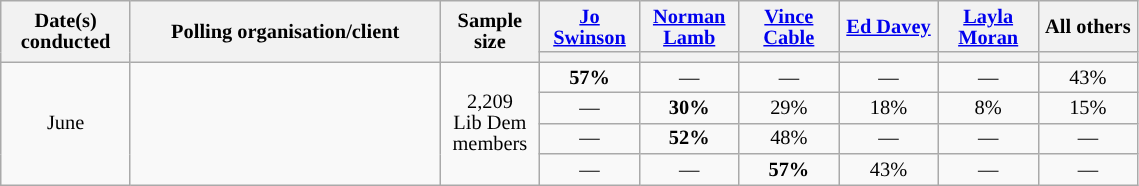<table class="wikitable collapsible " style="text-align:center;font-size:85%;line-height:14px">
<tr>
<th style="width:80px;" rowspan="2">Date(s)<br>conducted</th>
<th style="width:200px;" rowspan="2">Polling organisation/client</th>
<th style="width:60px;" rowspan="2">Sample size</th>
<th style="width:60px;" class="unsortable"><a href='#'>Jo <br> Swinson</a></th>
<th style="width:60px;" class="unsortable"><a href='#'>Norman Lamb</a></th>
<th style="width:60px;" class="unsortable"><a href='#'>Vince <br> Cable</a></th>
<th style="width:60px;" class="unsortable"><a href='#'>Ed Davey</a></th>
<th style="width:60px;" class="unsortable"><a href='#'>Layla <br> Moran</a></th>
<th style="width:60px;" class="unsortable">All others</th>
</tr>
<tr>
<th class="unsortable" style="color:inherit;background:"></th>
<th class="unsortable" style="color:inherit;background:"></th>
<th class="unsortable" style="color:inherit;background:"></th>
<th class="unsortable" style="color:inherit;background:"></th>
<th class="unsortable" style="color:inherit;background:"></th>
<th class="unsortable" style="color:inherit;background:"></th>
</tr>
<tr>
<td rowspan="4">June</td>
<td rowspan="4"></td>
<td rowspan="4">2,209 <br> Lib Dem members</td>
<td><strong>57%</strong></td>
<td>—</td>
<td>—</td>
<td>—</td>
<td>—</td>
<td>43%</td>
</tr>
<tr>
<td>—</td>
<td><strong>30%</strong></td>
<td>29%</td>
<td>18%</td>
<td>8%</td>
<td>15%</td>
</tr>
<tr>
<td>—</td>
<td><strong>52%</strong></td>
<td>48%</td>
<td>—</td>
<td>—</td>
<td>—</td>
</tr>
<tr>
<td>—</td>
<td>—</td>
<td><strong>57%</strong></td>
<td>43%</td>
<td>—</td>
<td>—</td>
</tr>
</table>
